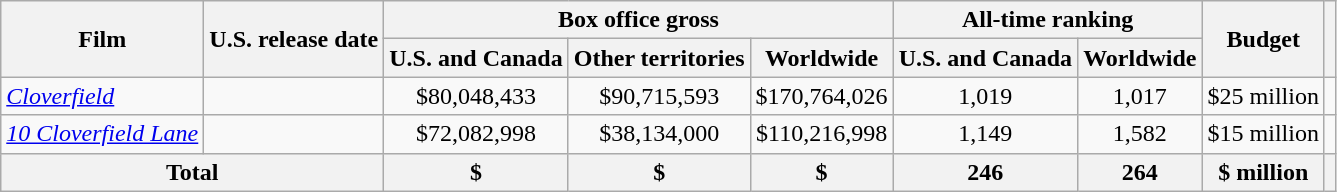<table class="wikitable plainrowheaders unsortable" style="text-align: center;">
<tr>
<th rowspan="2">Film</th>
<th rowspan="2">U.S. release date</th>
<th colspan="3">Box office gross</th>
<th colspan="2">All-time ranking</th>
<th rowspan="2">Budget</th>
<th rowspan="2"></th>
</tr>
<tr>
<th>U.S. and Canada</th>
<th>Other territories</th>
<th>Worldwide</th>
<th>U.S. and Canada</th>
<th>Worldwide</th>
</tr>
<tr>
<td style="text-align:left"><em><a href='#'>Cloverfield</a></em></td>
<td style="text-align:left"></td>
<td>$80,048,433</td>
<td>$90,715,593</td>
<td>$170,764,026</td>
<td>1,019</td>
<td>1,017</td>
<td>$25 million</td>
<td></td>
</tr>
<tr>
<td style="text-align:left"><em><a href='#'>10 Cloverfield Lane</a></em></td>
<td style="text-align:left"></td>
<td>$72,082,998</td>
<td>$38,134,000</td>
<td>$110,216,998</td>
<td>1,149</td>
<td>1,582</td>
<td>$15 million</td>
<td></td>
</tr>
<tr>
<th colspan=2>Total</th>
<th>$</th>
<th>$</th>
<th>$</th>
<th>246</th>
<th>264</th>
<th>$ million</th>
<th></th>
</tr>
</table>
